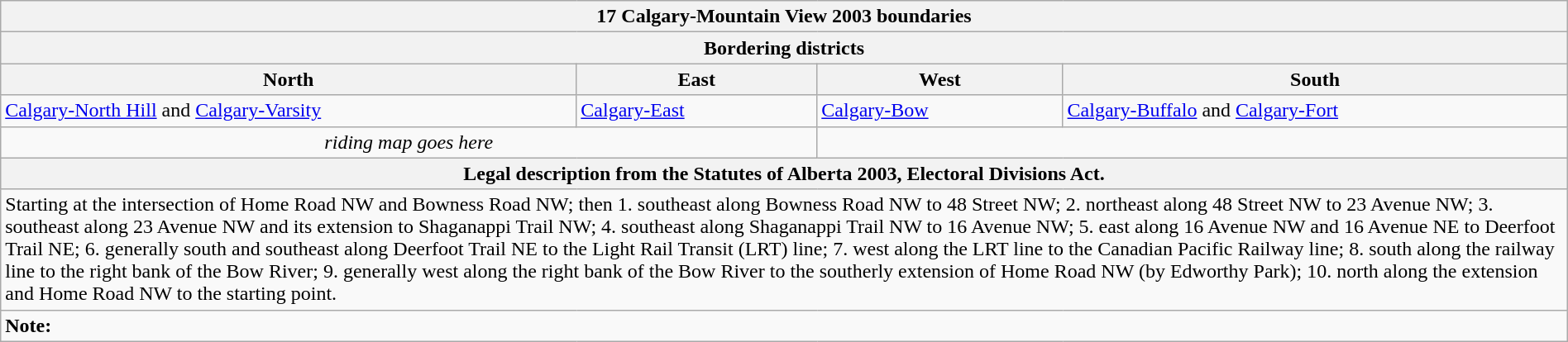<table class="wikitable collapsible collapsed" style="width:100%;">
<tr>
<th colspan=4>17 Calgary-Mountain View 2003 boundaries</th>
</tr>
<tr>
<th colspan=4>Bordering districts</th>
</tr>
<tr>
<th>North</th>
<th>East</th>
<th>West</th>
<th>South</th>
</tr>
<tr>
<td><a href='#'>Calgary-North Hill</a> and <a href='#'>Calgary-Varsity</a></td>
<td><a href='#'>Calgary-East</a></td>
<td><a href='#'>Calgary-Bow</a></td>
<td><a href='#'>Calgary-Buffalo</a> and <a href='#'>Calgary-Fort</a></td>
</tr>
<tr>
<td colspan=2 align=center><em>riding map goes here</em></td>
<td colspan=2 align=center></td>
</tr>
<tr>
<th colspan=4>Legal description from the Statutes of Alberta 2003, Electoral Divisions Act.</th>
</tr>
<tr>
<td colspan=4>Starting at the intersection of Home Road NW and Bowness Road NW; then 1. southeast along Bowness Road NW to 48 Street NW; 2. northeast along 48 Street NW to 23 Avenue NW; 3. southeast along 23 Avenue NW and its extension to Shaganappi Trail NW; 4. southeast along Shaganappi Trail NW to 16 Avenue NW; 5. east along 16 Avenue NW and 16 Avenue NE to Deerfoot Trail NE; 6. generally south and southeast along Deerfoot Trail NE to the Light Rail Transit (LRT) line; 7. west along the LRT line to the Canadian Pacific Railway line; 8. south along the railway line to the right bank of the Bow River; 9. generally west along the right bank of the Bow River to the southerly extension of Home Road NW (by Edworthy Park); 10. north along the extension and Home Road NW to the starting point.</td>
</tr>
<tr>
<td colspan=4><strong>Note:</strong></td>
</tr>
</table>
